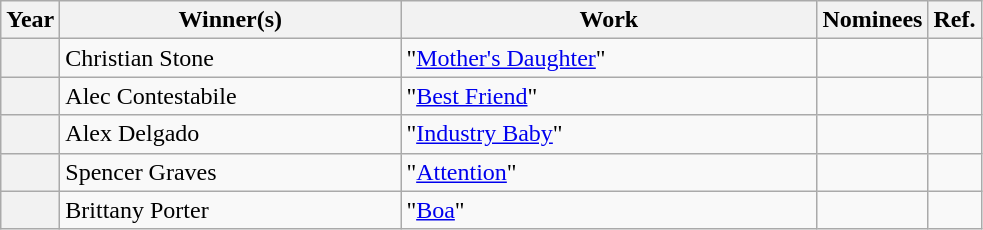<table class="wikitable sortable">
<tr>
<th scope="col" style="width:5px;">Year</th>
<th scope="col" style="width:220px;">Winner(s)</th>
<th scope="col" style="width:270px;">Work</th>
<th scope="col" class="unsortable">Nominees</th>
<th scope="col" class="unsortable">Ref.</th>
</tr>
<tr>
<th scope="row"></th>
<td>Christian Stone</td>
<td>"<a href='#'>Mother's Daughter</a>" </td>
<td></td>
<td align="center"></td>
</tr>
<tr>
<th scope="row"></th>
<td>Alec Contestabile</td>
<td>"<a href='#'>Best Friend</a>" </td>
<td></td>
<td align="center"></td>
</tr>
<tr>
<th scope="row"></th>
<td>Alex Delgado</td>
<td>"<a href='#'>Industry Baby</a>" </td>
<td></td>
<td align="center"></td>
</tr>
<tr>
<th scope="row"></th>
<td>Spencer Graves</td>
<td>"<a href='#'>Attention</a>" </td>
<td></td>
<td align="center"></td>
</tr>
<tr>
<th scope="row"></th>
<td>Brittany Porter</td>
<td>"<a href='#'>Boa</a>" </td>
<td></td>
<td align="center"></td>
</tr>
</table>
